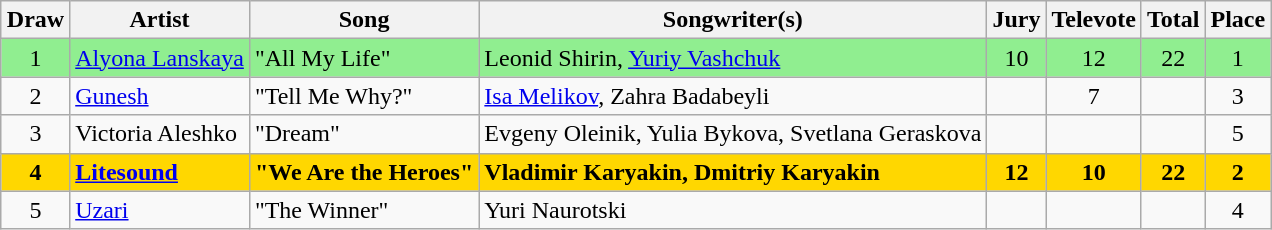<table class="sortable wikitable" style="margin: 1em auto 1em auto; text-align:center;">
<tr>
<th>Draw</th>
<th>Artist</th>
<th>Song</th>
<th>Songwriter(s)</th>
<th>Jury</th>
<th>Televote</th>
<th>Total</th>
<th>Place</th>
</tr>
<tr style="background:#90EE90;">
<td>1</td>
<td align="left"><a href='#'>Alyona Lanskaya</a></td>
<td align="left">"All My Life"</td>
<td align="left">Leonid Shirin, <a href='#'>Yuriy Vashchuk</a></td>
<td>10</td>
<td>12</td>
<td>22</td>
<td>1</td>
</tr>
<tr>
<td>2</td>
<td align="left"><a href='#'>Gunesh</a></td>
<td align="left">"Tell Me Why?"</td>
<td align="left"><a href='#'>Isa Melikov</a>, Zahra Badabeyli</td>
<td></td>
<td>7</td>
<td></td>
<td>3</td>
</tr>
<tr>
<td>3</td>
<td align="left">Victoria Aleshko</td>
<td align="left">"Dream"</td>
<td align="left">Evgeny Oleinik, Yulia Bykova, Svetlana Geraskova</td>
<td></td>
<td></td>
<td></td>
<td>5</td>
</tr>
<tr style="font-weight:bold; background:gold;">
<td>4</td>
<td align="left"><a href='#'>Litesound</a></td>
<td align="left">"We Are the Heroes"</td>
<td align="left">Vladimir Karyakin, Dmitriy Karyakin</td>
<td>12</td>
<td>10</td>
<td>22</td>
<td>2</td>
</tr>
<tr>
<td>5</td>
<td align="left"><a href='#'>Uzari</a></td>
<td align="left">"The Winner"</td>
<td align="left">Yuri Naurotski</td>
<td></td>
<td></td>
<td></td>
<td>4</td>
</tr>
</table>
